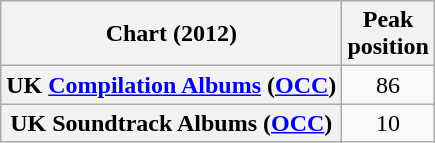<table class="wikitable sortable plainrowheaders" style="text-align:center">
<tr>
<th scope="col">Chart (2012)</th>
<th scope="col">Peak<br>position</th>
</tr>
<tr>
<th scope="row">UK <a href='#'>Compilation Albums</a> (<a href='#'>OCC</a>)</th>
<td>86</td>
</tr>
<tr>
<th scope="row">UK Soundtrack Albums (<a href='#'>OCC</a>)</th>
<td>10</td>
</tr>
</table>
